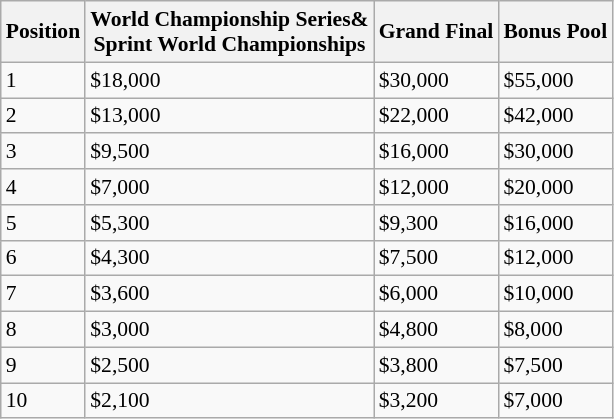<table class="wikitable sortable" style="font-size:90%">
<tr>
<th>Position</th>
<th>World Championship Series&<br>Sprint World Championships</th>
<th>Grand Final</th>
<th>Bonus Pool</th>
</tr>
<tr>
<td>1</td>
<td>$18,000</td>
<td>$30,000</td>
<td>$55,000</td>
</tr>
<tr>
<td>2</td>
<td>$13,000</td>
<td>$22,000</td>
<td>$42,000</td>
</tr>
<tr>
<td>3</td>
<td>$9,500</td>
<td>$16,000</td>
<td>$30,000</td>
</tr>
<tr>
<td>4</td>
<td>$7,000</td>
<td>$12,000</td>
<td>$20,000</td>
</tr>
<tr>
<td>5</td>
<td>$5,300</td>
<td>$9,300</td>
<td>$16,000</td>
</tr>
<tr>
<td>6</td>
<td>$4,300</td>
<td>$7,500</td>
<td>$12,000</td>
</tr>
<tr>
<td>7</td>
<td>$3,600</td>
<td>$6,000</td>
<td>$10,000</td>
</tr>
<tr>
<td>8</td>
<td>$3,000</td>
<td>$4,800</td>
<td>$8,000</td>
</tr>
<tr>
<td>9</td>
<td>$2,500</td>
<td>$3,800</td>
<td>$7,500</td>
</tr>
<tr>
<td>10</td>
<td>$2,100</td>
<td>$3,200</td>
<td>$7,000</td>
</tr>
</table>
